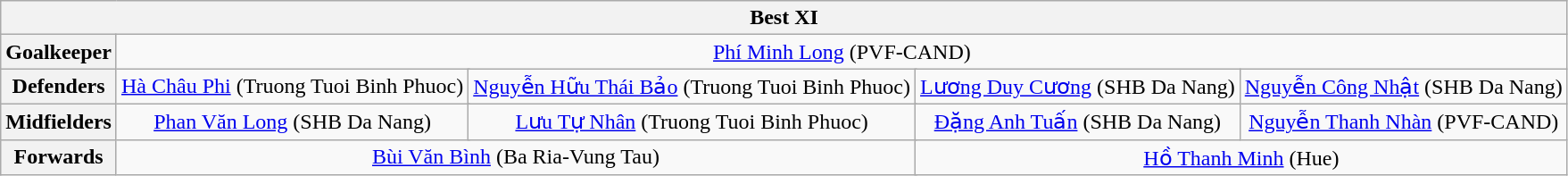<table class="wikitable" style="text-align:center">
<tr>
<th colspan="13">Best XI</th>
</tr>
<tr>
<th>Goalkeeper</th>
<td colspan="12"> <a href='#'>Phí Minh Long</a> (PVF-CAND)</td>
</tr>
<tr>
<th>Defenders</th>
<td colspan="3"> <a href='#'>Hà Châu Phi</a> (Truong Tuoi Binh Phuoc)</td>
<td colspan="3"> <a href='#'>Nguyễn Hữu Thái Bảo</a> (Truong Tuoi Binh Phuoc)</td>
<td colspan="3"> <a href='#'>Lương Duy Cương</a> (SHB Da Nang)</td>
<td colspan="3"> <a href='#'>Nguyễn Công Nhật</a> (SHB Da Nang)</td>
</tr>
<tr>
<th>Midfielders</th>
<td colspan="3"> <a href='#'>Phan Văn Long</a> (SHB Da Nang)</td>
<td colspan="3"> <a href='#'>Lưu Tự Nhân</a> (Truong Tuoi Binh Phuoc)</td>
<td colspan="3"> <a href='#'>Đặng Anh Tuấn</a> (SHB Da Nang)</td>
<td colspan="3"> <a href='#'>Nguyễn Thanh Nhàn</a> (PVF-CAND)</td>
</tr>
<tr>
<th>Forwards</th>
<td colspan="6"> <a href='#'>Bùi Văn Bình</a> (Ba Ria-Vung Tau)</td>
<td colspan="6"> <a href='#'>Hồ Thanh Minh</a> (Hue)</td>
</tr>
</table>
